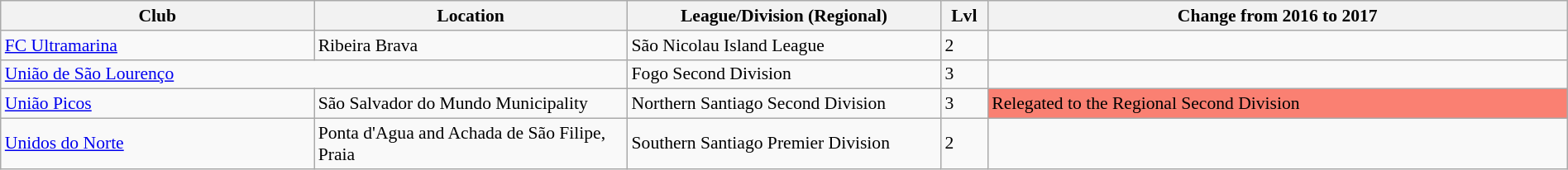<table class="wikitable sortable" width=100% style="font-size:90%">
<tr>
<th width=20%>Club</th>
<th width=20%>Location</th>
<th width=20%>League/Division (Regional)</th>
<th width=3%>Lvl</th>
<th width=37%>Change from 2016 to 2017</th>
</tr>
<tr>
<td><a href='#'>FC Ultramarina</a></td>
<td>Ribeira Brava</td>
<td>São Nicolau Island League</td>
<td>2</td>
<td></td>
</tr>
<tr>
<td colspan="2"><a href='#'>União de São Lourenço</a></td>
<td>Fogo Second Division</td>
<td>3</td>
<td></td>
</tr>
<tr>
<td><a href='#'>União Picos</a></td>
<td>São Salvador do Mundo Municipality</td>
<td>Northern Santiago Second Division</td>
<td>3</td>
<td style="background:salmon">Relegated to the Regional Second Division</td>
</tr>
<tr>
<td><a href='#'>Unidos do Norte</a></td>
<td>Ponta d'Agua and Achada de São Filipe, Praia</td>
<td>Southern Santiago Premier Division</td>
<td>2</td>
<td></td>
</tr>
</table>
